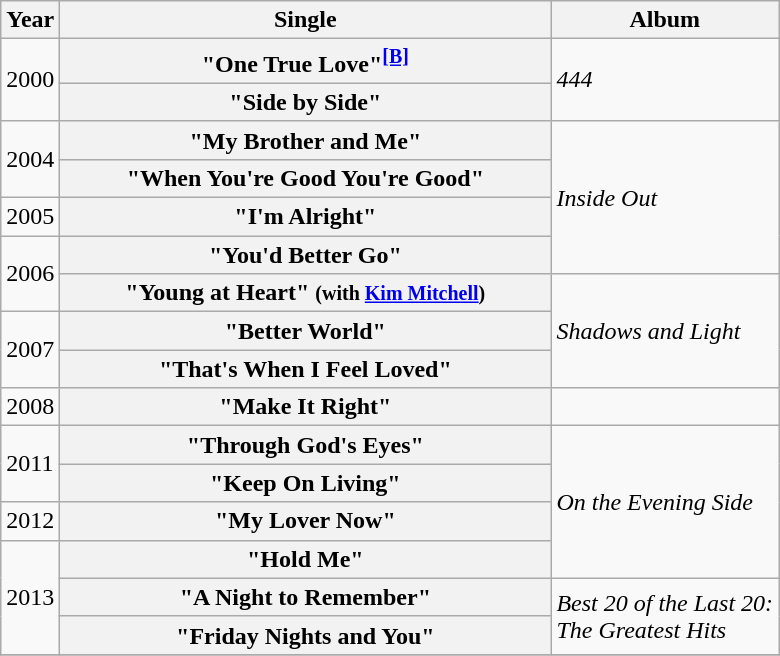<table class="wikitable plainrowheaders">
<tr>
<th>Year</th>
<th style="width:20em;">Single</th>
<th>Album</th>
</tr>
<tr>
<td rowspan="2">2000</td>
<th scope="row">"One True Love"<sup><a href='#'><strong>[B]</strong></a></sup></th>
<td rowspan="2"><em>444</em></td>
</tr>
<tr>
<th scope="row">"Side by Side"</th>
</tr>
<tr>
<td rowspan="2">2004</td>
<th scope="row">"My Brother and Me"</th>
<td rowspan="4"><em>Inside Out</em></td>
</tr>
<tr>
<th scope="row">"When You're Good You're Good"</th>
</tr>
<tr>
<td>2005</td>
<th scope="row">"I'm Alright"</th>
</tr>
<tr>
<td rowspan="2">2006</td>
<th scope="row">"You'd Better Go"</th>
</tr>
<tr>
<th scope="row">"Young at Heart" <small>(with <a href='#'>Kim Mitchell</a>)</small></th>
<td rowspan="3"><em>Shadows and Light</em></td>
</tr>
<tr>
<td rowspan="2">2007</td>
<th scope="row">"Better World"</th>
</tr>
<tr>
<th scope="row">"That's When I Feel Loved"</th>
</tr>
<tr>
<td>2008</td>
<th scope="row">"Make It Right"</th>
<td></td>
</tr>
<tr>
<td rowspan="2">2011</td>
<th scope="row">"Through God's Eyes"</th>
<td rowspan="4"><em>On the Evening Side</em></td>
</tr>
<tr>
<th scope="row">"Keep On Living"</th>
</tr>
<tr>
<td>2012</td>
<th scope="row">"My Lover Now"</th>
</tr>
<tr>
<td rowspan="3">2013</td>
<th scope="row">"Hold Me"</th>
</tr>
<tr>
<th scope="row">"A Night to Remember"</th>
<td rowspan="2"><em>Best 20 of the Last 20:<br>The Greatest Hits</em></td>
</tr>
<tr>
<th scope="row">"Friday Nights and You"</th>
</tr>
<tr>
</tr>
</table>
